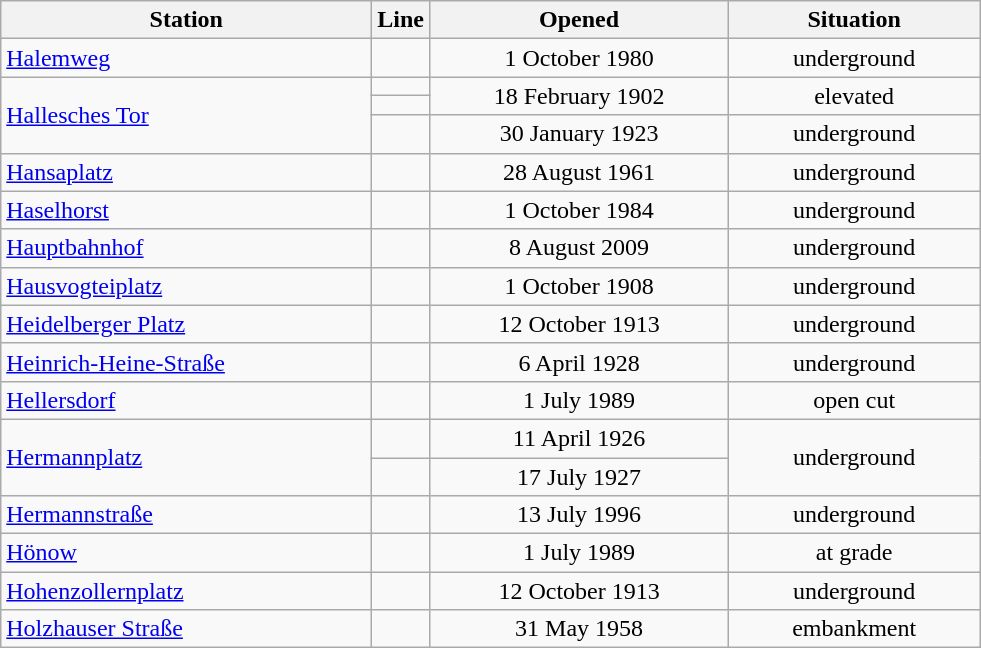<table class="wikitable" style="text-align:center">
<tr>
<th style="width:15em">Station</th>
<th>Line</th>
<th style="width:12em">Opened</th>
<th style="width:10em">Situation</th>
</tr>
<tr>
<td align="left"><a href='#'>Halemweg</a></td>
<td></td>
<td>1 October 1980</td>
<td>underground</td>
</tr>
<tr>
<td rowspan="3" align="left"><a href='#'>Hallesches Tor</a></td>
<td></td>
<td rowspan="2">18 February 1902</td>
<td rowspan="2">elevated</td>
</tr>
<tr>
<td></td>
</tr>
<tr>
<td></td>
<td>30 January 1923</td>
<td>underground</td>
</tr>
<tr>
<td align="left"><a href='#'>Hansaplatz</a></td>
<td></td>
<td>28 August 1961</td>
<td>underground</td>
</tr>
<tr>
<td align="left"><a href='#'>Haselhorst</a></td>
<td></td>
<td>1 October 1984</td>
<td>underground</td>
</tr>
<tr>
<td align="left"><a href='#'>Hauptbahnhof</a></td>
<td></td>
<td>8 August 2009</td>
<td>underground</td>
</tr>
<tr>
<td align="left"><a href='#'>Hausvogteiplatz</a></td>
<td></td>
<td>1 October 1908</td>
<td>underground</td>
</tr>
<tr>
<td align="left"><a href='#'>Heidelberger Platz</a></td>
<td></td>
<td>12 October 1913</td>
<td>underground</td>
</tr>
<tr>
<td align="left"><a href='#'>Heinrich-Heine-Straße</a></td>
<td></td>
<td>6 April 1928</td>
<td>underground</td>
</tr>
<tr>
<td align="left"><a href='#'>Hellersdorf</a></td>
<td></td>
<td>1 July 1989</td>
<td>open cut</td>
</tr>
<tr>
<td rowspan="2" align="left"><a href='#'>Hermannplatz</a></td>
<td></td>
<td>11 April 1926</td>
<td rowspan="2">underground</td>
</tr>
<tr>
<td></td>
<td>17 July 1927</td>
</tr>
<tr>
<td align="left"><a href='#'>Hermannstraße</a></td>
<td></td>
<td>13 July 1996</td>
<td>underground</td>
</tr>
<tr>
<td align="left"><a href='#'>Hönow</a></td>
<td></td>
<td>1 July 1989</td>
<td>at grade</td>
</tr>
<tr>
<td align="left"><a href='#'>Hohenzollernplatz</a></td>
<td></td>
<td>12 October 1913</td>
<td>underground</td>
</tr>
<tr>
<td align="left"><a href='#'>Holzhauser Straße</a></td>
<td></td>
<td>31 May 1958</td>
<td>embankment</td>
</tr>
</table>
